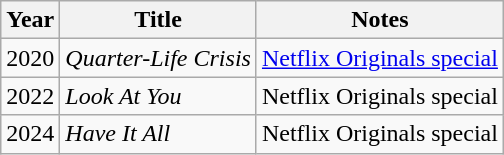<table class="wikitable">
<tr>
<th>Year</th>
<th>Title</th>
<th>Notes</th>
</tr>
<tr>
<td>2020</td>
<td><em>Quarter-Life Crisis</em></td>
<td><a href='#'>Netflix Originals special</a></td>
</tr>
<tr>
<td>2022</td>
<td><em>Look At You</em></td>
<td>Netflix Originals special</td>
</tr>
<tr>
<td>2024</td>
<td><em>Have It All</em></td>
<td>Netflix Originals special</td>
</tr>
</table>
